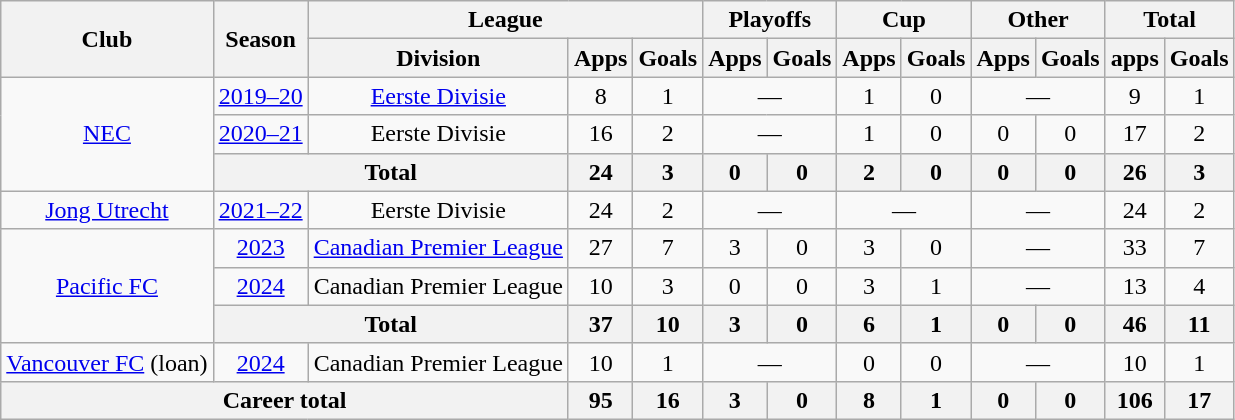<table class="wikitable" style="text-align:center">
<tr>
<th rowspan="2">Club</th>
<th rowspan="2">Season</th>
<th colspan="3">League</th>
<th colspan="2">Playoffs</th>
<th colspan="2">Cup</th>
<th colspan="2">Other</th>
<th colspan="2">Total</th>
</tr>
<tr>
<th>Division</th>
<th>Apps</th>
<th>Goals</th>
<th>Apps</th>
<th>Goals</th>
<th>Apps</th>
<th>Goals</th>
<th>Apps</th>
<th>Goals</th>
<th>apps</th>
<th>Goals</th>
</tr>
<tr>
<td rowspan="3"><a href='#'>NEC</a></td>
<td><a href='#'>2019–20</a></td>
<td><a href='#'>Eerste Divisie</a></td>
<td>8</td>
<td>1</td>
<td colspan="2">—</td>
<td>1</td>
<td>0</td>
<td colspan="2">—</td>
<td>9</td>
<td>1</td>
</tr>
<tr>
<td><a href='#'>2020–21</a></td>
<td>Eerste Divisie</td>
<td>16</td>
<td>2</td>
<td colspan="2">—</td>
<td>1</td>
<td>0</td>
<td>0</td>
<td>0</td>
<td>17</td>
<td>2</td>
</tr>
<tr>
<th colspan="2">Total</th>
<th>24</th>
<th>3</th>
<th>0</th>
<th>0</th>
<th>2</th>
<th>0</th>
<th>0</th>
<th>0</th>
<th>26</th>
<th>3</th>
</tr>
<tr>
<td><a href='#'>Jong Utrecht</a></td>
<td><a href='#'>2021–22</a></td>
<td>Eerste Divisie</td>
<td>24</td>
<td>2</td>
<td colspan="2">—</td>
<td colspan="2">—</td>
<td colspan="2">—</td>
<td>24</td>
<td>2</td>
</tr>
<tr>
<td rowspan=3><a href='#'>Pacific FC</a></td>
<td><a href='#'>2023</a></td>
<td><a href='#'>Canadian Premier League</a></td>
<td>27</td>
<td>7</td>
<td>3</td>
<td>0</td>
<td>3</td>
<td>0</td>
<td colspan="2">—</td>
<td>33</td>
<td>7</td>
</tr>
<tr>
<td><a href='#'>2024</a></td>
<td>Canadian Premier League</td>
<td>10</td>
<td>3</td>
<td>0</td>
<td>0</td>
<td>3</td>
<td>1</td>
<td colspan="2">—</td>
<td>13</td>
<td>4</td>
</tr>
<tr>
<th colspan="2">Total</th>
<th>37</th>
<th>10</th>
<th>3</th>
<th>0</th>
<th>6</th>
<th>1</th>
<th>0</th>
<th>0</th>
<th>46</th>
<th>11</th>
</tr>
<tr>
<td><a href='#'>Vancouver FC</a> (loan)</td>
<td><a href='#'>2024</a></td>
<td>Canadian Premier League</td>
<td>10</td>
<td>1</td>
<td colspan="2">—</td>
<td>0</td>
<td>0</td>
<td colspan="2">—</td>
<td>10</td>
<td>1</td>
</tr>
<tr>
<th colspan="3">Career total</th>
<th>95</th>
<th>16</th>
<th>3</th>
<th>0</th>
<th>8</th>
<th>1</th>
<th>0</th>
<th>0</th>
<th>106</th>
<th>17</th>
</tr>
</table>
